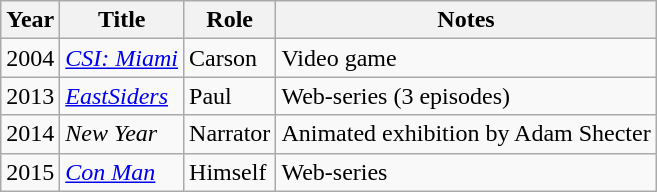<table class="wikitable sortable" style="font-size: 100%">
<tr>
<th>Year</th>
<th>Title</th>
<th>Role</th>
<th class="unsortable">Notes</th>
</tr>
<tr>
<td>2004</td>
<td><em><a href='#'>CSI: Miami</a></em></td>
<td>Carson</td>
<td>Video game</td>
</tr>
<tr>
<td>2013</td>
<td><em><a href='#'>EastSiders</a></em></td>
<td>Paul</td>
<td>Web-series (3 episodes)</td>
</tr>
<tr>
<td>2014</td>
<td><em>New Year</em></td>
<td>Narrator</td>
<td>Animated exhibition by Adam Shecter</td>
</tr>
<tr>
<td>2015</td>
<td><a href='#'><em>Con Man</em></a></td>
<td>Himself</td>
<td>Web-series</td>
</tr>
</table>
